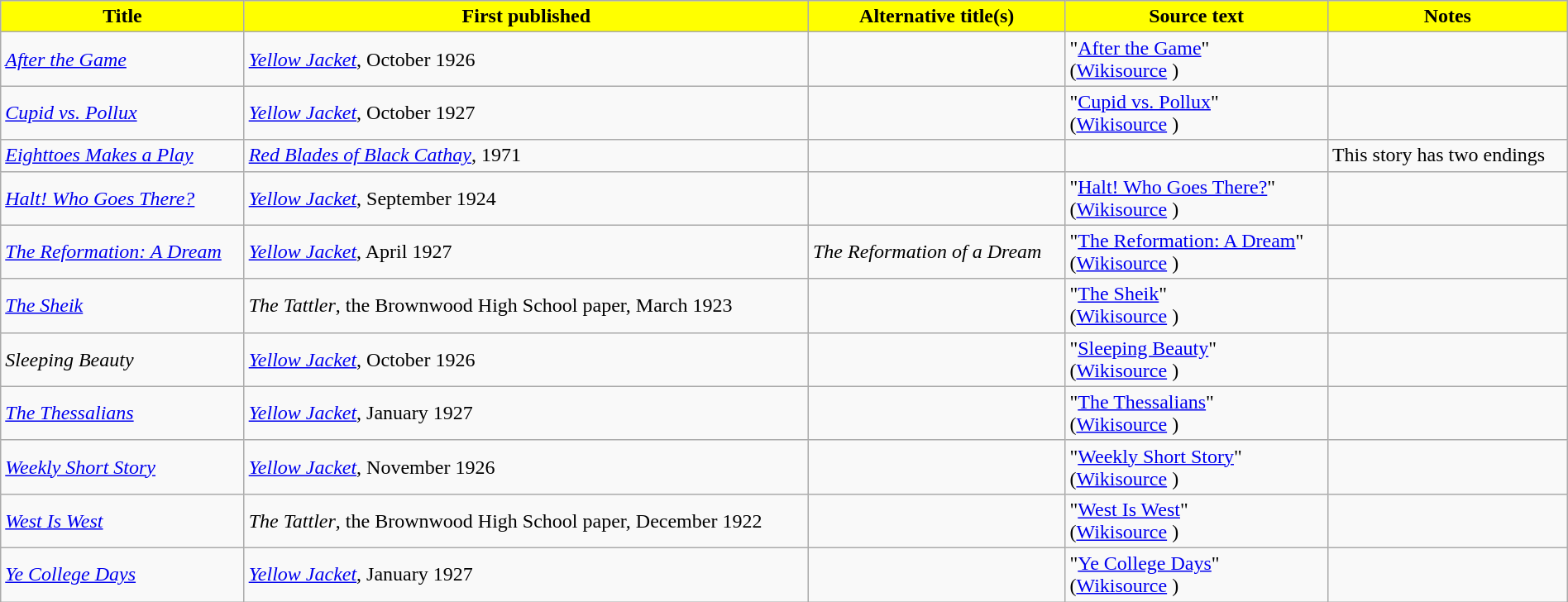<table class="wikitable" width="100%">
<tr>
<th style="background:Yellow;">Title</th>
<th style="background:Yellow;">First published</th>
<th style="background:Yellow;">Alternative title(s)</th>
<th style="background:Yellow;">Source text</th>
<th style="background:Yellow;">Notes</th>
</tr>
<tr>
<td><em><a href='#'>After the Game</a></em></td>
<td><em><a href='#'>Yellow Jacket</a></em>, October 1926</td>
<td></td>
<td>"<a href='#'>After the Game</a>" <br>(<a href='#'>Wikisource</a> )</td>
<td></td>
</tr>
<tr>
<td><em><a href='#'>Cupid vs. Pollux</a></em></td>
<td><em><a href='#'>Yellow Jacket</a></em>, October 1927</td>
<td></td>
<td>"<a href='#'>Cupid vs. Pollux</a>" <br>(<a href='#'>Wikisource</a> )</td>
<td></td>
</tr>
<tr>
<td><em><a href='#'>Eighttoes Makes a Play</a></em></td>
<td><em><a href='#'>Red Blades of Black Cathay</a></em>, 1971</td>
<td></td>
<td></td>
<td>This story has two endings</td>
</tr>
<tr>
<td><em><a href='#'>Halt! Who Goes There?</a></em></td>
<td><em><a href='#'>Yellow Jacket</a></em>, September 1924</td>
<td></td>
<td>"<a href='#'>Halt! Who Goes There?</a>" <br>(<a href='#'>Wikisource</a> )</td>
<td></td>
</tr>
<tr>
<td><em><a href='#'>The Reformation: A Dream</a></em></td>
<td><em><a href='#'>Yellow Jacket</a></em>, April 1927</td>
<td><em>The Reformation of a Dream</em></td>
<td>"<a href='#'>The Reformation: A Dream</a>" <br>(<a href='#'>Wikisource</a> )</td>
<td></td>
</tr>
<tr>
<td><em><a href='#'>The Sheik</a></em></td>
<td><em>The Tattler</em>, the Brownwood High School paper, March 1923</td>
<td></td>
<td>"<a href='#'>The Sheik</a>" <br>(<a href='#'>Wikisource</a> )</td>
<td></td>
</tr>
<tr>
<td><em>Sleeping Beauty</em></td>
<td><em><a href='#'>Yellow Jacket</a></em>, October 1926</td>
<td></td>
<td>"<a href='#'>Sleeping Beauty</a>" <br>(<a href='#'>Wikisource</a> )</td>
<td></td>
</tr>
<tr>
<td><em><a href='#'>The Thessalians</a></em></td>
<td><em><a href='#'>Yellow Jacket</a></em>, January 1927</td>
<td></td>
<td>"<a href='#'>The Thessalians</a>" <br>(<a href='#'>Wikisource</a> )</td>
<td></td>
</tr>
<tr>
<td><em><a href='#'>Weekly Short Story</a></em></td>
<td><em><a href='#'>Yellow Jacket</a></em>, November 1926</td>
<td></td>
<td>"<a href='#'>Weekly Short Story</a>" <br>(<a href='#'>Wikisource</a> )</td>
<td></td>
</tr>
<tr>
<td><em><a href='#'>West Is West</a></em></td>
<td><em>The Tattler</em>, the Brownwood High School paper, December 1922</td>
<td></td>
<td>"<a href='#'>West Is West</a>" <br>(<a href='#'>Wikisource</a> )</td>
<td></td>
</tr>
<tr>
<td><em><a href='#'>Ye College Days</a></em></td>
<td><em><a href='#'>Yellow Jacket</a></em>, January 1927</td>
<td></td>
<td>"<a href='#'>Ye College Days</a>" <br>(<a href='#'>Wikisource</a> )</td>
<td></td>
</tr>
</table>
